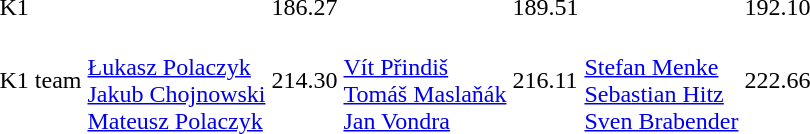<table>
<tr>
<td>K1</td>
<td></td>
<td>186.27</td>
<td></td>
<td>189.51</td>
<td></td>
<td>192.10</td>
</tr>
<tr>
<td>K1 team</td>
<td><br><a href='#'>Łukasz Polaczyk</a><br><a href='#'>Jakub Chojnowski</a><br><a href='#'>Mateusz Polaczyk</a></td>
<td>214.30</td>
<td><br><a href='#'>Vít Přindiš</a><br><a href='#'>Tomáš Maslaňák</a><br><a href='#'>Jan Vondra</a></td>
<td>216.11</td>
<td><br><a href='#'>Stefan Menke</a><br><a href='#'>Sebastian Hitz</a><br><a href='#'>Sven Brabender</a></td>
<td>222.66</td>
</tr>
</table>
